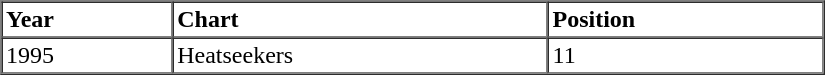<table border=1 cellspacing=0 cellpadding=2 width="550px">
<tr>
<th align="left">Year</th>
<th align="left">Chart</th>
<th align="left">Position</th>
</tr>
<tr>
<td align="left">1995</td>
<td align="left">Heatseekers</td>
<td align="left">11</td>
</tr>
<tr>
</tr>
</table>
